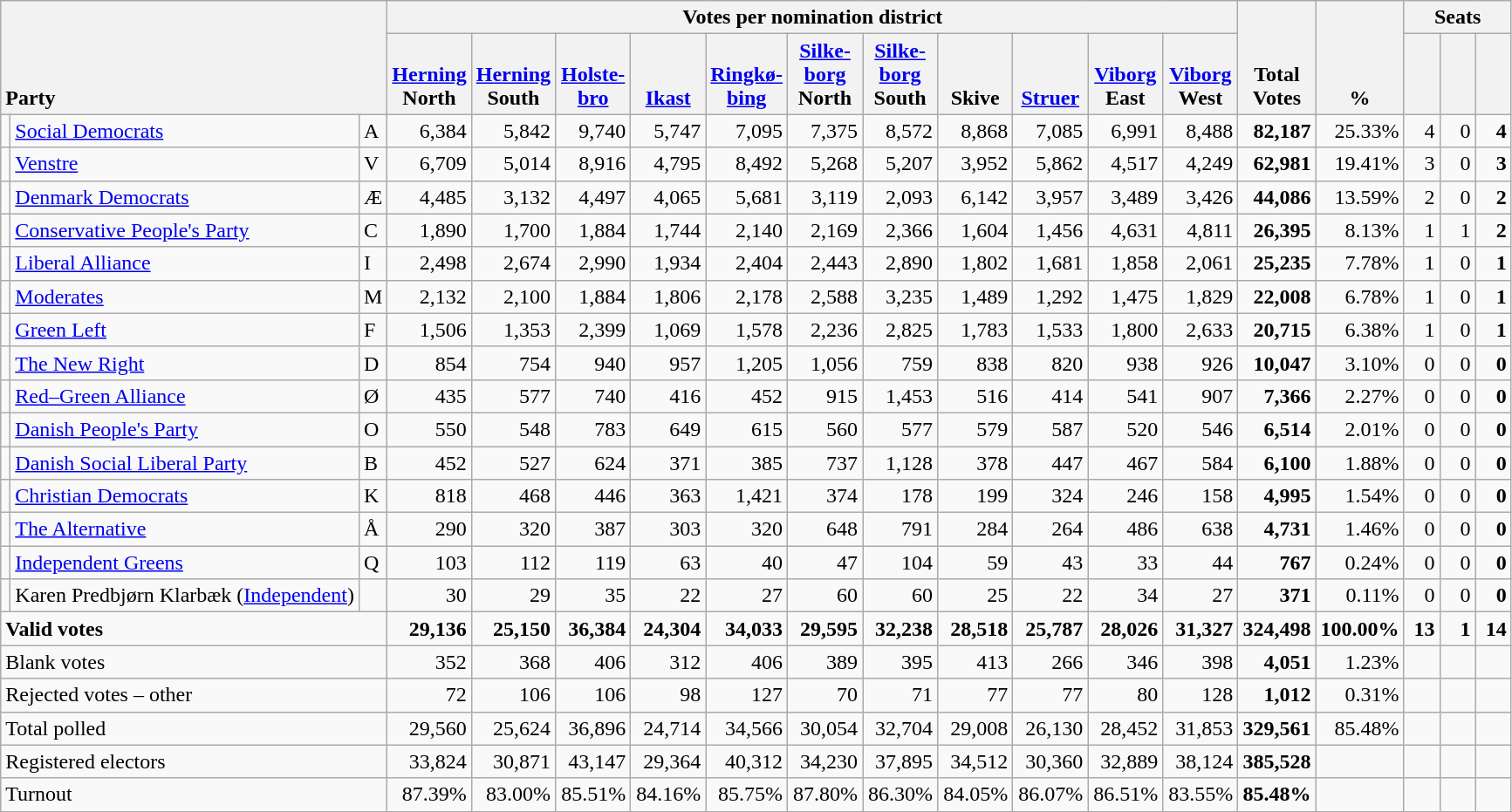<table class="wikitable" border="1" style="text-align:right;">
<tr>
<th style="text-align:left;" valign=bottom rowspan=2 colspan=3>Party</th>
<th colspan=11>Votes per nomination district</th>
<th align=center valign=bottom rowspan=2 width="50">Total Votes</th>
<th align=center valign=bottom rowspan=2 width="50">%</th>
<th colspan=3>Seats</th>
</tr>
<tr>
<th align=center valign=bottom width="50"><a href='#'>Herning</a> North</th>
<th align=center valign=bottom width="50"><a href='#'>Herning</a> South</th>
<th align=center valign=bottom width="50"><a href='#'>Holste- bro</a></th>
<th align=center valign=bottom width="50"><a href='#'>Ikast</a></th>
<th align=center valign=bottom width="50"><a href='#'>Ringkø- bing</a></th>
<th align=center valign=bottom width="50"><a href='#'>Silke- borg</a> North</th>
<th align=center valign=bottom width="50"><a href='#'>Silke- borg</a> South</th>
<th align=center valign=bottom width="50">Skive</th>
<th align=center valign=bottom width="50"><a href='#'>Struer</a></th>
<th align=center valign=bottom width="50"><a href='#'>Viborg</a> East</th>
<th align=center valign=bottom width="50"><a href='#'>Viborg</a> West</th>
<th align=center valign=bottom width="20"><small></small></th>
<th align=center valign=bottom width="20"><small><a href='#'></a></small></th>
<th align=center valign=bottom width="20"><small></small></th>
</tr>
<tr>
<td></td>
<td align=left><a href='#'>Social Democrats</a></td>
<td align=left>A</td>
<td>6,384</td>
<td>5,842</td>
<td>9,740</td>
<td>5,747</td>
<td>7,095</td>
<td>7,375</td>
<td>8,572</td>
<td>8,868</td>
<td>7,085</td>
<td>6,991</td>
<td>8,488</td>
<td><strong>82,187</strong></td>
<td>25.33%</td>
<td>4</td>
<td>0</td>
<td><strong>4</strong></td>
</tr>
<tr>
<td></td>
<td align=left><a href='#'>Venstre</a></td>
<td align=left>V</td>
<td>6,709</td>
<td>5,014</td>
<td>8,916</td>
<td>4,795</td>
<td>8,492</td>
<td>5,268</td>
<td>5,207</td>
<td>3,952</td>
<td>5,862</td>
<td>4,517</td>
<td>4,249</td>
<td><strong>62,981</strong></td>
<td>19.41%</td>
<td>3</td>
<td>0</td>
<td><strong>3</strong></td>
</tr>
<tr>
<td></td>
<td align=left><a href='#'>Denmark Democrats</a></td>
<td align=left>Æ</td>
<td>4,485</td>
<td>3,132</td>
<td>4,497</td>
<td>4,065</td>
<td>5,681</td>
<td>3,119</td>
<td>2,093</td>
<td>6,142</td>
<td>3,957</td>
<td>3,489</td>
<td>3,426</td>
<td><strong>44,086</strong></td>
<td>13.59%</td>
<td>2</td>
<td>0</td>
<td><strong>2</strong></td>
</tr>
<tr>
<td></td>
<td align=left style="white-space: nowrap;"><a href='#'>Conservative People's Party</a></td>
<td align=left>C</td>
<td>1,890</td>
<td>1,700</td>
<td>1,884</td>
<td>1,744</td>
<td>2,140</td>
<td>2,169</td>
<td>2,366</td>
<td>1,604</td>
<td>1,456</td>
<td>4,631</td>
<td>4,811</td>
<td><strong>26,395</strong></td>
<td>8.13%</td>
<td>1</td>
<td>1</td>
<td><strong>2</strong></td>
</tr>
<tr>
<td></td>
<td align=left><a href='#'>Liberal Alliance</a></td>
<td align=left>I</td>
<td>2,498</td>
<td>2,674</td>
<td>2,990</td>
<td>1,934</td>
<td>2,404</td>
<td>2,443</td>
<td>2,890</td>
<td>1,802</td>
<td>1,681</td>
<td>1,858</td>
<td>2,061</td>
<td><strong>25,235</strong></td>
<td>7.78%</td>
<td>1</td>
<td>0</td>
<td><strong>1</strong></td>
</tr>
<tr>
<td></td>
<td align=left><a href='#'>Moderates</a></td>
<td align=left>M</td>
<td>2,132</td>
<td>2,100</td>
<td>1,884</td>
<td>1,806</td>
<td>2,178</td>
<td>2,588</td>
<td>3,235</td>
<td>1,489</td>
<td>1,292</td>
<td>1,475</td>
<td>1,829</td>
<td><strong>22,008</strong></td>
<td>6.78%</td>
<td>1</td>
<td>0</td>
<td><strong>1</strong></td>
</tr>
<tr>
<td></td>
<td align=left><a href='#'>Green Left</a></td>
<td align=left>F</td>
<td>1,506</td>
<td>1,353</td>
<td>2,399</td>
<td>1,069</td>
<td>1,578</td>
<td>2,236</td>
<td>2,825</td>
<td>1,783</td>
<td>1,533</td>
<td>1,800</td>
<td>2,633</td>
<td><strong>20,715</strong></td>
<td>6.38%</td>
<td>1</td>
<td>0</td>
<td><strong>1</strong></td>
</tr>
<tr>
<td></td>
<td align=left><a href='#'>The New Right</a></td>
<td align=left>D</td>
<td>854</td>
<td>754</td>
<td>940</td>
<td>957</td>
<td>1,205</td>
<td>1,056</td>
<td>759</td>
<td>838</td>
<td>820</td>
<td>938</td>
<td>926</td>
<td><strong>10,047</strong></td>
<td>3.10%</td>
<td>0</td>
<td>0</td>
<td><strong>0</strong></td>
</tr>
<tr>
<td></td>
<td align=left><a href='#'>Red–Green Alliance</a></td>
<td align=left>Ø</td>
<td>435</td>
<td>577</td>
<td>740</td>
<td>416</td>
<td>452</td>
<td>915</td>
<td>1,453</td>
<td>516</td>
<td>414</td>
<td>541</td>
<td>907</td>
<td><strong>7,366</strong></td>
<td>2.27%</td>
<td>0</td>
<td>0</td>
<td><strong>0</strong></td>
</tr>
<tr>
<td></td>
<td align=left><a href='#'>Danish People's Party</a></td>
<td align=left>O</td>
<td>550</td>
<td>548</td>
<td>783</td>
<td>649</td>
<td>615</td>
<td>560</td>
<td>577</td>
<td>579</td>
<td>587</td>
<td>520</td>
<td>546</td>
<td><strong>6,514</strong></td>
<td>2.01%</td>
<td>0</td>
<td>0</td>
<td><strong>0</strong></td>
</tr>
<tr>
<td></td>
<td align=left><a href='#'>Danish Social Liberal Party</a></td>
<td align=left>B</td>
<td>452</td>
<td>527</td>
<td>624</td>
<td>371</td>
<td>385</td>
<td>737</td>
<td>1,128</td>
<td>378</td>
<td>447</td>
<td>467</td>
<td>584</td>
<td><strong>6,100</strong></td>
<td>1.88%</td>
<td>0</td>
<td>0</td>
<td><strong>0</strong></td>
</tr>
<tr>
<td></td>
<td align=left><a href='#'>Christian Democrats</a></td>
<td align=left>K</td>
<td>818</td>
<td>468</td>
<td>446</td>
<td>363</td>
<td>1,421</td>
<td>374</td>
<td>178</td>
<td>199</td>
<td>324</td>
<td>246</td>
<td>158</td>
<td><strong>4,995</strong></td>
<td>1.54%</td>
<td>0</td>
<td>0</td>
<td><strong>0</strong></td>
</tr>
<tr>
<td></td>
<td align=left><a href='#'>The Alternative</a></td>
<td align=left>Å</td>
<td>290</td>
<td>320</td>
<td>387</td>
<td>303</td>
<td>320</td>
<td>648</td>
<td>791</td>
<td>284</td>
<td>264</td>
<td>486</td>
<td>638</td>
<td><strong>4,731</strong></td>
<td>1.46%</td>
<td>0</td>
<td>0</td>
<td><strong>0</strong></td>
</tr>
<tr>
<td></td>
<td align=left><a href='#'>Independent Greens</a></td>
<td align=left>Q</td>
<td>103</td>
<td>112</td>
<td>119</td>
<td>63</td>
<td>40</td>
<td>47</td>
<td>104</td>
<td>59</td>
<td>43</td>
<td>33</td>
<td>44</td>
<td><strong>767</strong></td>
<td>0.24%</td>
<td>0</td>
<td>0</td>
<td><strong>0</strong></td>
</tr>
<tr>
<td></td>
<td align=left>Karen Predbjørn Klarbæk (<a href='#'>Independent</a>)</td>
<td></td>
<td>30</td>
<td>29</td>
<td>35</td>
<td>22</td>
<td>27</td>
<td>60</td>
<td>60</td>
<td>25</td>
<td>22</td>
<td>34</td>
<td>27</td>
<td><strong>371</strong></td>
<td>0.11%</td>
<td>0</td>
<td>0</td>
<td><strong>0</strong></td>
</tr>
<tr style="font-weight:bold">
<td align=left colspan=3>Valid votes</td>
<td>29,136</td>
<td>25,150</td>
<td>36,384</td>
<td>24,304</td>
<td>34,033</td>
<td>29,595</td>
<td>32,238</td>
<td>28,518</td>
<td>25,787</td>
<td>28,026</td>
<td>31,327</td>
<td>324,498</td>
<td>100.00%</td>
<td>13</td>
<td>1</td>
<td>14</td>
</tr>
<tr>
<td align=left colspan=3>Blank votes</td>
<td>352</td>
<td>368</td>
<td>406</td>
<td>312</td>
<td>406</td>
<td>389</td>
<td>395</td>
<td>413</td>
<td>266</td>
<td>346</td>
<td>398</td>
<td><strong>4,051</strong></td>
<td>1.23%</td>
<td></td>
<td></td>
<td></td>
</tr>
<tr>
<td align=left colspan=3>Rejected votes – other</td>
<td>72</td>
<td>106</td>
<td>106</td>
<td>98</td>
<td>127</td>
<td>70</td>
<td>71</td>
<td>77</td>
<td>77</td>
<td>80</td>
<td>128</td>
<td><strong>1,012</strong></td>
<td>0.31%</td>
<td></td>
<td></td>
<td></td>
</tr>
<tr>
<td align=left colspan=3>Total polled</td>
<td>29,560</td>
<td>25,624</td>
<td>36,896</td>
<td>24,714</td>
<td>34,566</td>
<td>30,054</td>
<td>32,704</td>
<td>29,008</td>
<td>26,130</td>
<td>28,452</td>
<td>31,853</td>
<td><strong>329,561</strong></td>
<td>85.48%</td>
<td></td>
<td></td>
<td></td>
</tr>
<tr>
<td align=left colspan=3>Registered electors</td>
<td>33,824</td>
<td>30,871</td>
<td>43,147</td>
<td>29,364</td>
<td>40,312</td>
<td>34,230</td>
<td>37,895</td>
<td>34,512</td>
<td>30,360</td>
<td>32,889</td>
<td>38,124</td>
<td><strong>385,528</strong></td>
<td></td>
<td></td>
<td></td>
<td></td>
</tr>
<tr>
<td align=left colspan=3>Turnout</td>
<td>87.39%</td>
<td>83.00%</td>
<td>85.51%</td>
<td>84.16%</td>
<td>85.75%</td>
<td>87.80%</td>
<td>86.30%</td>
<td>84.05%</td>
<td>86.07%</td>
<td>86.51%</td>
<td>83.55%</td>
<td><strong>85.48%</strong></td>
<td></td>
<td></td>
<td></td>
<td></td>
</tr>
</table>
